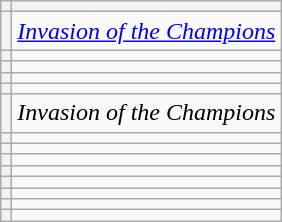<table class="wikitable sortable" style="text-align: center">
<tr>
<th scope="col"></th>
<th scope="col"></th>
</tr>
<tr>
<th scope="row"></th>
<td><em><a href='#'>Invasion of the Champions</a></em></td>
</tr>
<tr>
<th scope="row"></th>
<td></td>
</tr>
<tr>
<th scope="row"></th>
<td></td>
</tr>
<tr>
<th scope="row"></th>
<td></td>
</tr>
<tr>
<th scope="row"></th>
<td></td>
</tr>
<tr>
<th scope="row"></th>
<td><em>Invasion of the Champions</em></td>
</tr>
<tr>
<th scope="row"></th>
<td></td>
</tr>
<tr>
<th scope="row"></th>
<td></td>
</tr>
<tr>
<th scope="row"></th>
<td></td>
</tr>
<tr>
<th scope="row"></th>
<td></td>
</tr>
<tr>
<th scope="row"></th>
<td></td>
</tr>
<tr>
<th scope="row"></th>
<td></td>
</tr>
<tr>
<th scope="row"></th>
<td></td>
</tr>
<tr>
<th scope="row"></th>
<td></td>
</tr>
</table>
